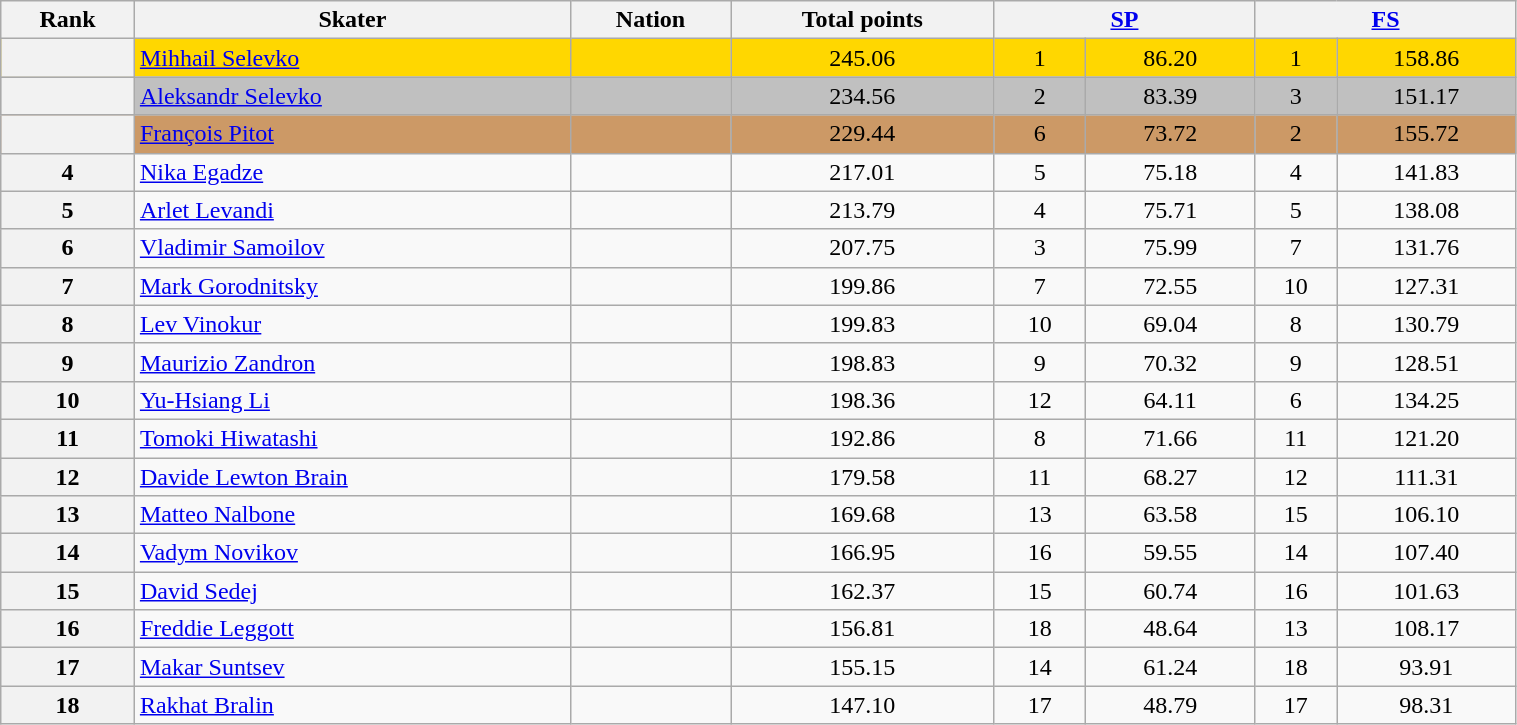<table class="wikitable sortable" style="text-align:center;" width="80%">
<tr>
<th scope="col">Rank</th>
<th scope="col">Skater</th>
<th scope="col">Nation</th>
<th scope="col">Total points</th>
<th scope="col" colspan="2" width="80px"><a href='#'>SP</a></th>
<th scope="col" colspan="2" width="80px"><a href='#'>FS</a></th>
</tr>
<tr bgcolor="gold">
<th scope="row"></th>
<td align="left"><a href='#'>Mihhail Selevko</a></td>
<td align="left"></td>
<td>245.06</td>
<td>1</td>
<td>86.20</td>
<td>1</td>
<td>158.86</td>
</tr>
<tr bgcolor="silver">
<th scope="row"></th>
<td align="left"><a href='#'>Aleksandr Selevko</a></td>
<td align="left"></td>
<td>234.56</td>
<td>2</td>
<td>83.39</td>
<td>3</td>
<td>151.17</td>
</tr>
<tr bgcolor="cc9966">
<th scope="row"></th>
<td align="left"><a href='#'>François Pitot</a></td>
<td align="left"></td>
<td>229.44</td>
<td>6</td>
<td>73.72</td>
<td>2</td>
<td>155.72</td>
</tr>
<tr>
<th scope="row">4</th>
<td align="left"><a href='#'>Nika Egadze</a></td>
<td align="left"></td>
<td>217.01</td>
<td>5</td>
<td>75.18</td>
<td>4</td>
<td>141.83</td>
</tr>
<tr>
<th scope="row">5</th>
<td align="left"><a href='#'>Arlet Levandi</a></td>
<td align="left"></td>
<td>213.79</td>
<td>4</td>
<td>75.71</td>
<td>5</td>
<td>138.08</td>
</tr>
<tr>
<th scope="row">6</th>
<td align="left"><a href='#'>Vladimir Samoilov</a></td>
<td align="left"></td>
<td>207.75</td>
<td>3</td>
<td>75.99</td>
<td>7</td>
<td>131.76</td>
</tr>
<tr>
<th scope="row">7</th>
<td align="left"><a href='#'>Mark Gorodnitsky</a></td>
<td align="left"></td>
<td>199.86</td>
<td>7</td>
<td>72.55</td>
<td>10</td>
<td>127.31</td>
</tr>
<tr>
<th scope="row">8</th>
<td align="left"><a href='#'>Lev Vinokur</a></td>
<td align="left"></td>
<td>199.83</td>
<td>10</td>
<td>69.04</td>
<td>8</td>
<td>130.79</td>
</tr>
<tr>
<th scope="row">9</th>
<td align="left"><a href='#'>Maurizio Zandron</a></td>
<td align="left"></td>
<td>198.83</td>
<td>9</td>
<td>70.32</td>
<td>9</td>
<td>128.51</td>
</tr>
<tr>
<th scope="row">10</th>
<td align="left"><a href='#'>Yu-Hsiang Li</a></td>
<td align="left"></td>
<td>198.36</td>
<td>12</td>
<td>64.11</td>
<td>6</td>
<td>134.25</td>
</tr>
<tr>
<th scope="row">11</th>
<td align="left"><a href='#'>Tomoki Hiwatashi</a></td>
<td align="left"></td>
<td>192.86</td>
<td>8</td>
<td>71.66</td>
<td>11</td>
<td>121.20</td>
</tr>
<tr>
<th scope="row">12</th>
<td align="left"><a href='#'>Davide Lewton Brain</a></td>
<td align="left"></td>
<td>179.58</td>
<td>11</td>
<td>68.27</td>
<td>12</td>
<td>111.31</td>
</tr>
<tr>
<th scope="row">13</th>
<td align="left"><a href='#'>Matteo Nalbone</a></td>
<td align="left"></td>
<td>169.68</td>
<td>13</td>
<td>63.58</td>
<td>15</td>
<td>106.10</td>
</tr>
<tr>
<th scope="row">14</th>
<td align="left"><a href='#'>Vadym Novikov</a></td>
<td align="left"></td>
<td>166.95</td>
<td>16</td>
<td>59.55</td>
<td>14</td>
<td>107.40</td>
</tr>
<tr>
<th scope="row">15</th>
<td align="left"><a href='#'>David Sedej</a></td>
<td align="left"></td>
<td>162.37</td>
<td>15</td>
<td>60.74</td>
<td>16</td>
<td>101.63</td>
</tr>
<tr>
<th scope="row">16</th>
<td align="left"><a href='#'>Freddie Leggott</a></td>
<td align="left"></td>
<td>156.81</td>
<td>18</td>
<td>48.64</td>
<td>13</td>
<td>108.17</td>
</tr>
<tr>
<th scope="row">17</th>
<td align="left"><a href='#'>Makar Suntsev</a></td>
<td align="left"></td>
<td>155.15</td>
<td>14</td>
<td>61.24</td>
<td>18</td>
<td>93.91</td>
</tr>
<tr>
<th scope="row">18</th>
<td align="left"><a href='#'>Rakhat Bralin</a></td>
<td align="left"></td>
<td>147.10</td>
<td>17</td>
<td>48.79</td>
<td>17</td>
<td>98.31</td>
</tr>
</table>
